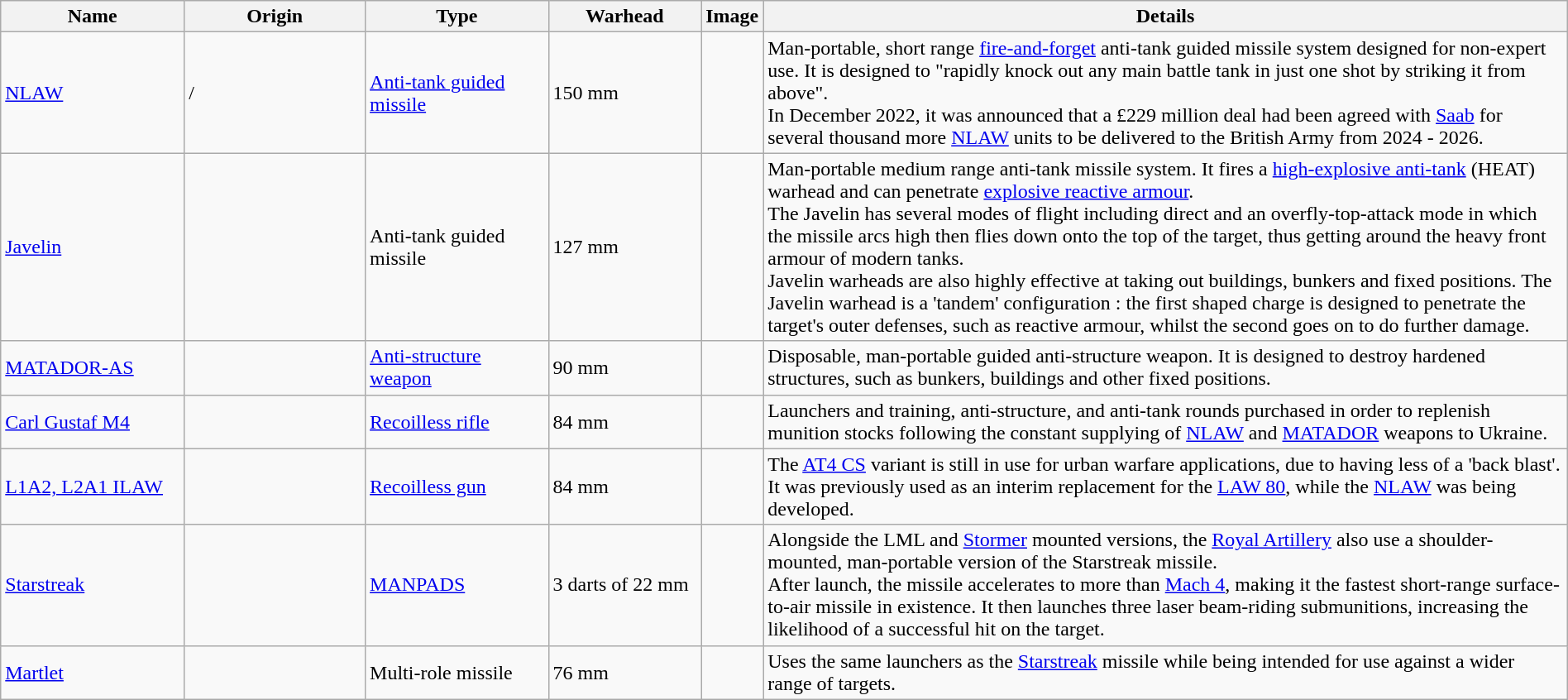<table class="wikitable" style="margin:auto; width:100%;">
<tr>
<th style="text-align: center; width:12%;">Name</th>
<th style="text-align: center; width:12%;">Origin</th>
<th style="text-align: center; width:12%;">Type</th>
<th style="text-align: center; width:10%;">Warhead</th>
<th style="text-align:center; width:0;">Image</th>
<th style="text-align: center; width:54%;">Details</th>
</tr>
<tr>
<td><a href='#'>NLAW</a></td>
<td> / </td>
<td><a href='#'>Anti-tank guided missile</a></td>
<td>150 mm</td>
<td></td>
<td>Man-portable, short range <a href='#'>fire-and-forget</a> anti-tank guided missile system designed for non-expert use. It is designed to "rapidly knock out any main battle tank in just one shot by striking it from above".<br>In December 2022, it was announced that a £229 million deal had been agreed with <a href='#'>Saab</a> for several thousand more <a href='#'>NLAW</a> units to be delivered to the British Army from 2024 - 2026.</td>
</tr>
<tr>
<td><a href='#'>Javelin</a></td>
<td></td>
<td>Anti-tank guided missile</td>
<td>127 mm</td>
<td></td>
<td>Man-portable medium range anti-tank missile system. It fires a <a href='#'>high-explosive anti-tank</a> (HEAT) warhead and can penetrate <a href='#'>explosive reactive armour</a>.<br>The Javelin has several modes of flight including direct and an overfly-top-attack mode in which the missile arcs high then flies down onto the top of the target, thus getting around the heavy front armour of modern tanks.<br>Javelin warheads are also highly effective at taking out buildings, bunkers and fixed positions. The Javelin warhead is a 'tandem' configuration : the first shaped charge is designed to penetrate the target's outer defenses, such as reactive armour, whilst the second goes on to do further damage.</td>
</tr>
<tr>
<td><a href='#'>MATADOR-AS</a></td>
<td> <br> </td>
<td><a href='#'>Anti-structure weapon</a></td>
<td>90 mm</td>
<td></td>
<td>Disposable, man-portable guided anti-structure weapon. It is designed to destroy hardened structures, such as bunkers, buildings and other fixed positions.</td>
</tr>
<tr>
<td><a href='#'>Carl Gustaf M4</a></td>
<td></td>
<td><a href='#'>Recoilless rifle</a></td>
<td>84 mm</td>
<td></td>
<td>Launchers and training, anti-structure, and anti-tank rounds purchased in order to replenish munition stocks following the constant supplying of <a href='#'>NLAW</a> and <a href='#'>MATADOR</a> weapons to Ukraine.</td>
</tr>
<tr>
<td><a href='#'>L1A2, L2A1 ILAW</a></td>
<td></td>
<td><a href='#'>Recoilless gun</a></td>
<td>84 mm</td>
<td></td>
<td>The <a href='#'>AT4 CS</a> variant is still in use for urban warfare applications, due to having less of a 'back blast'.<br>It was previously used as an interim replacement for the <a href='#'>LAW 80</a>, while the <a href='#'>NLAW</a> was being developed.</td>
</tr>
<tr>
<td><a href='#'>Starstreak</a></td>
<td></td>
<td><a href='#'>MANPADS</a></td>
<td>3 darts of 22 mm</td>
<td></td>
<td>Alongside the LML and <a href='#'>Stormer</a> mounted versions, the <a href='#'>Royal Artillery</a> also use a shoulder-mounted, man-portable version of the Starstreak missile.<br>After launch, the missile accelerates to more than <a href='#'>Mach 4</a>, making it the fastest short-range surface-to-air missile in existence. It then launches three laser beam-riding submunitions, increasing the likelihood of a successful hit on the target.</td>
</tr>
<tr>
<td><a href='#'>Martlet</a></td>
<td></td>
<td>Multi-role missile</td>
<td>76 mm</td>
<td></td>
<td>Uses the same launchers as the <a href='#'>Starstreak</a> missile while being intended for use against a wider range of targets.</td>
</tr>
</table>
